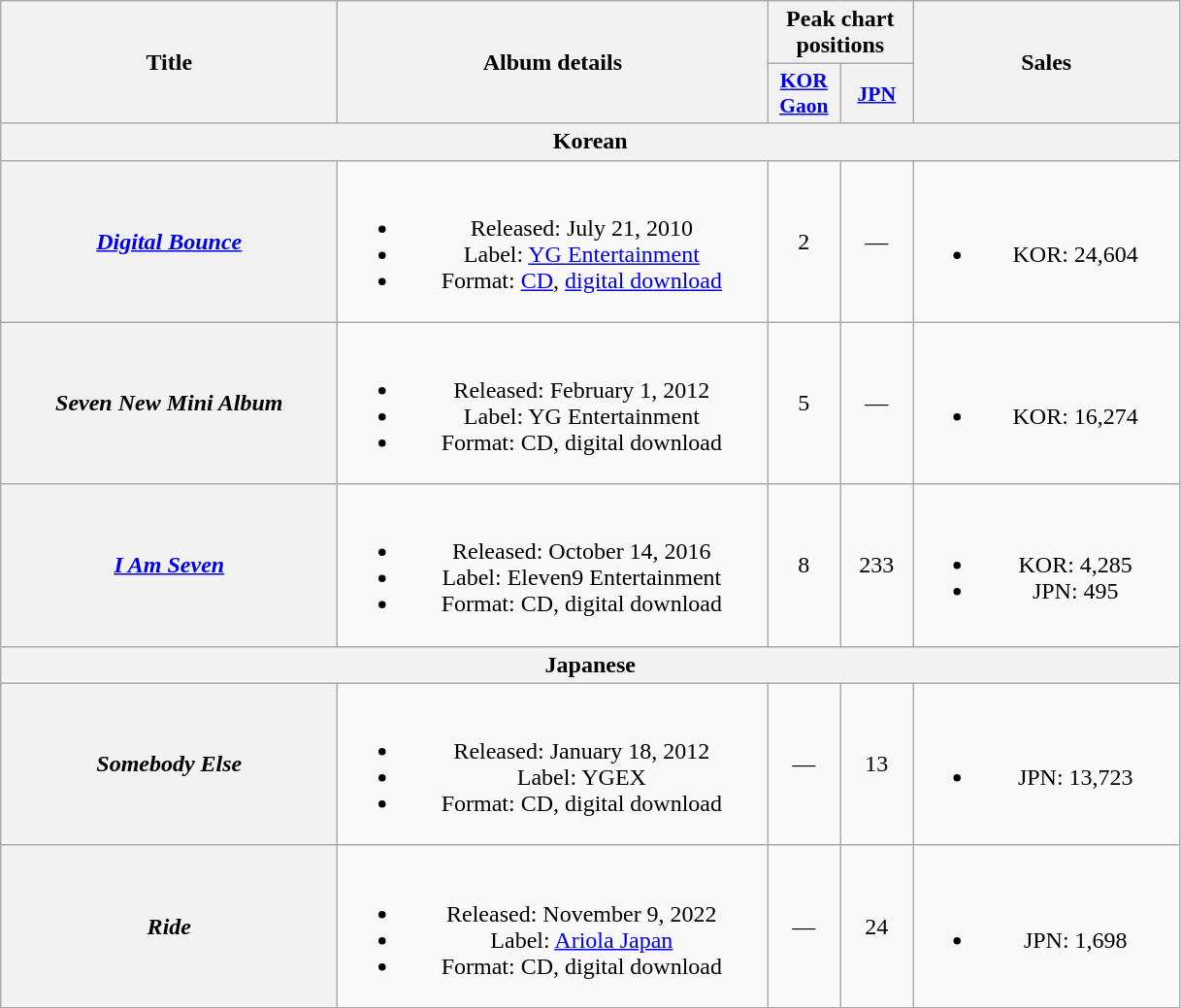<table class="wikitable plainrowheaders" style="text-align:center;" border="1">
<tr>
<th scope="col" rowspan="2" style="width:14em;">Title</th>
<th scope="col" rowspan="2" style="width:18em;">Album details</th>
<th scope="col" colspan="2">Peak chart positions</th>
<th scope="col" rowspan="2" style="width:11em;">Sales</th>
</tr>
<tr>
<th scope="col" style="width:3em;font-size:90%;"><a href='#'>KOR Gaon</a><br></th>
<th scope="col" style="width:3em;font-size:90%;"><a href='#'>JPN</a><br></th>
</tr>
<tr>
<th scope="col" colspan="5">Korean</th>
</tr>
<tr>
<th scope="row"><em><a href='#'>Digital Bounce</a></em></th>
<td><br><ul><li>Released: July 21, 2010</li><li>Label: <a href='#'>YG Entertainment</a></li><li>Format: <a href='#'>CD</a>, <a href='#'>digital download</a></li></ul></td>
<td>2</td>
<td>—</td>
<td><br><ul><li>KOR: 24,604</li></ul></td>
</tr>
<tr>
<th scope="row"><em>Seven New Mini Album</em></th>
<td><br><ul><li>Released: February 1, 2012</li><li>Label: YG Entertainment</li><li>Format: CD, digital download</li></ul></td>
<td>5</td>
<td>—</td>
<td><br><ul><li>KOR: 16,274</li></ul></td>
</tr>
<tr>
<th scope="row"><em><a href='#'>I Am Seven</a></em></th>
<td><br><ul><li>Released: October 14, 2016</li><li>Label: Eleven9 Entertainment</li><li>Format: CD, digital download</li></ul></td>
<td>8</td>
<td>233</td>
<td><br><ul><li>KOR: 4,285</li><li>JPN: 495</li></ul></td>
</tr>
<tr>
<th scope="col" colspan="5">Japanese</th>
</tr>
<tr>
<th scope="row"><em>Somebody Else</em></th>
<td><br><ul><li>Released: January 18, 2012</li><li>Label: YGEX</li><li>Format: CD, digital download</li></ul></td>
<td>—</td>
<td>13</td>
<td><br><ul><li>JPN: 13,723</li></ul></td>
</tr>
<tr>
<th scope="row"><em>Ride</em></th>
<td><br><ul><li>Released: November 9, 2022</li><li>Label: <a href='#'>Ariola Japan</a></li><li>Format: CD, digital download</li></ul></td>
<td>—</td>
<td>24</td>
<td><br><ul><li>JPN: 1,698</li></ul></td>
</tr>
</table>
